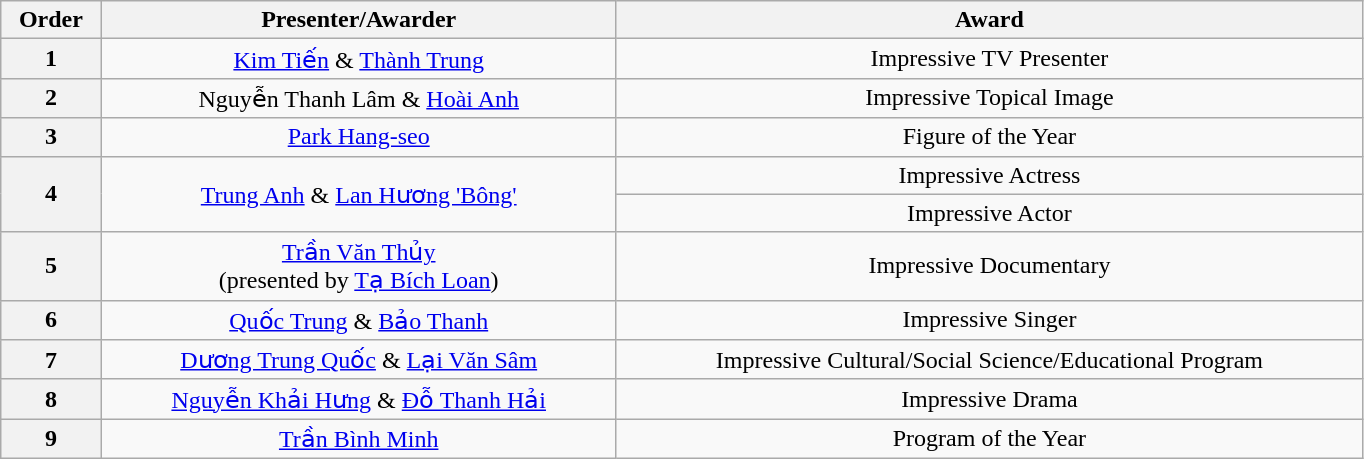<table class="wikitable" style="text-align:center; width:71.9%;">
<tr>
<th>Order</th>
<th>Presenter/Awarder</th>
<th>Award</th>
</tr>
<tr>
<th>1</th>
<td><a href='#'>Kim Tiến</a> & <a href='#'>Thành Trung</a></td>
<td>Impressive TV Presenter</td>
</tr>
<tr>
<th>2</th>
<td>Nguyễn Thanh Lâm & <a href='#'>Hoài Anh</a></td>
<td>Impressive Topical Image</td>
</tr>
<tr>
<th>3</th>
<td><a href='#'>Park Hang-seo</a></td>
<td>Figure of the Year</td>
</tr>
<tr>
<th rowspan="2">4</th>
<td rowspan="2"><a href='#'>Trung Anh</a> & <a href='#'>Lan Hương 'Bông'</a></td>
<td>Impressive Actress</td>
</tr>
<tr>
<td>Impressive Actor</td>
</tr>
<tr>
<th>5</th>
<td><a href='#'>Trần Văn Thủy</a><br>(presented by <a href='#'>Tạ Bích Loan</a>)</td>
<td>Impressive Documentary</td>
</tr>
<tr>
<th>6</th>
<td><a href='#'>Quốc Trung</a> & <a href='#'>Bảo Thanh</a></td>
<td>Impressive Singer</td>
</tr>
<tr>
<th>7</th>
<td><a href='#'>Dương Trung Quốc</a> & <a href='#'>Lại Văn Sâm</a></td>
<td>Impressive Cultural/Social Science/Educational Program</td>
</tr>
<tr>
<th>8</th>
<td><a href='#'>Nguyễn Khải Hưng</a> & <a href='#'>Đỗ Thanh Hải</a></td>
<td>Impressive Drama</td>
</tr>
<tr>
<th>9</th>
<td><a href='#'>Trần Bình Minh</a></td>
<td>Program of the Year</td>
</tr>
</table>
